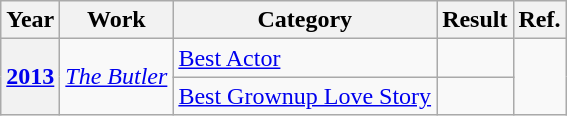<table class="wikitable">
<tr>
<th>Year</th>
<th>Work</th>
<th>Category</th>
<th>Result</th>
<th>Ref.</th>
</tr>
<tr>
<th scope="row" rowspan="2"><a href='#'>2013</a></th>
<td rowspan="2"><em><a href='#'>The Butler</a></em></td>
<td><a href='#'>Best Actor</a></td>
<td></td>
<td rowspan="2"></td>
</tr>
<tr>
<td><a href='#'>Best Grownup Love Story</a></td>
<td></td>
</tr>
</table>
